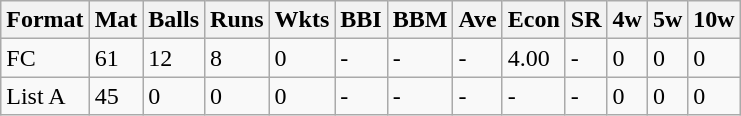<table class="wikitable">
<tr>
<th>Format</th>
<th>Mat</th>
<th>Balls</th>
<th>Runs</th>
<th>Wkts</th>
<th>BBI</th>
<th>BBM</th>
<th>Ave</th>
<th>Econ</th>
<th>SR</th>
<th>4w</th>
<th>5w</th>
<th>10w</th>
</tr>
<tr>
<td>FC</td>
<td>61</td>
<td>12</td>
<td>8</td>
<td>0</td>
<td>-</td>
<td>-</td>
<td>-</td>
<td>4.00</td>
<td>-</td>
<td>0</td>
<td>0</td>
<td>0</td>
</tr>
<tr>
<td>List A</td>
<td>45</td>
<td>0</td>
<td>0</td>
<td>0</td>
<td>-</td>
<td>-</td>
<td>-</td>
<td>-</td>
<td>-</td>
<td>0</td>
<td>0</td>
<td>0</td>
</tr>
</table>
